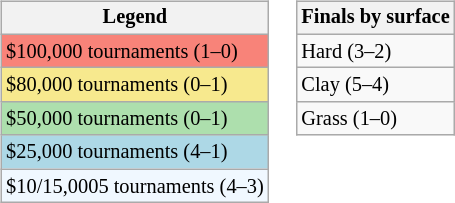<table>
<tr valign=top>
<td><br><table class="wikitable" style=font-size:85%>
<tr>
<th>Legend</th>
</tr>
<tr style="background:#f88379;">
<td>$100,000 tournaments (1–0)</td>
</tr>
<tr style="background:#f7e98e;">
<td>$80,000 tournaments (0–1)</td>
</tr>
<tr style="background:#addfad;">
<td>$50,000 tournaments (0–1)</td>
</tr>
<tr style="background:lightblue;">
<td>$25,000 tournaments (4–1)</td>
</tr>
<tr style="background:#f0f8ff;">
<td>$10/15,0005 tournaments (4–3)</td>
</tr>
</table>
</td>
<td><br><table class="wikitable" style=font-size:85%>
<tr>
<th>Finals by surface</th>
</tr>
<tr>
<td>Hard (3–2)</td>
</tr>
<tr>
<td>Clay (5–4)</td>
</tr>
<tr>
<td>Grass (1–0)</td>
</tr>
</table>
</td>
</tr>
</table>
